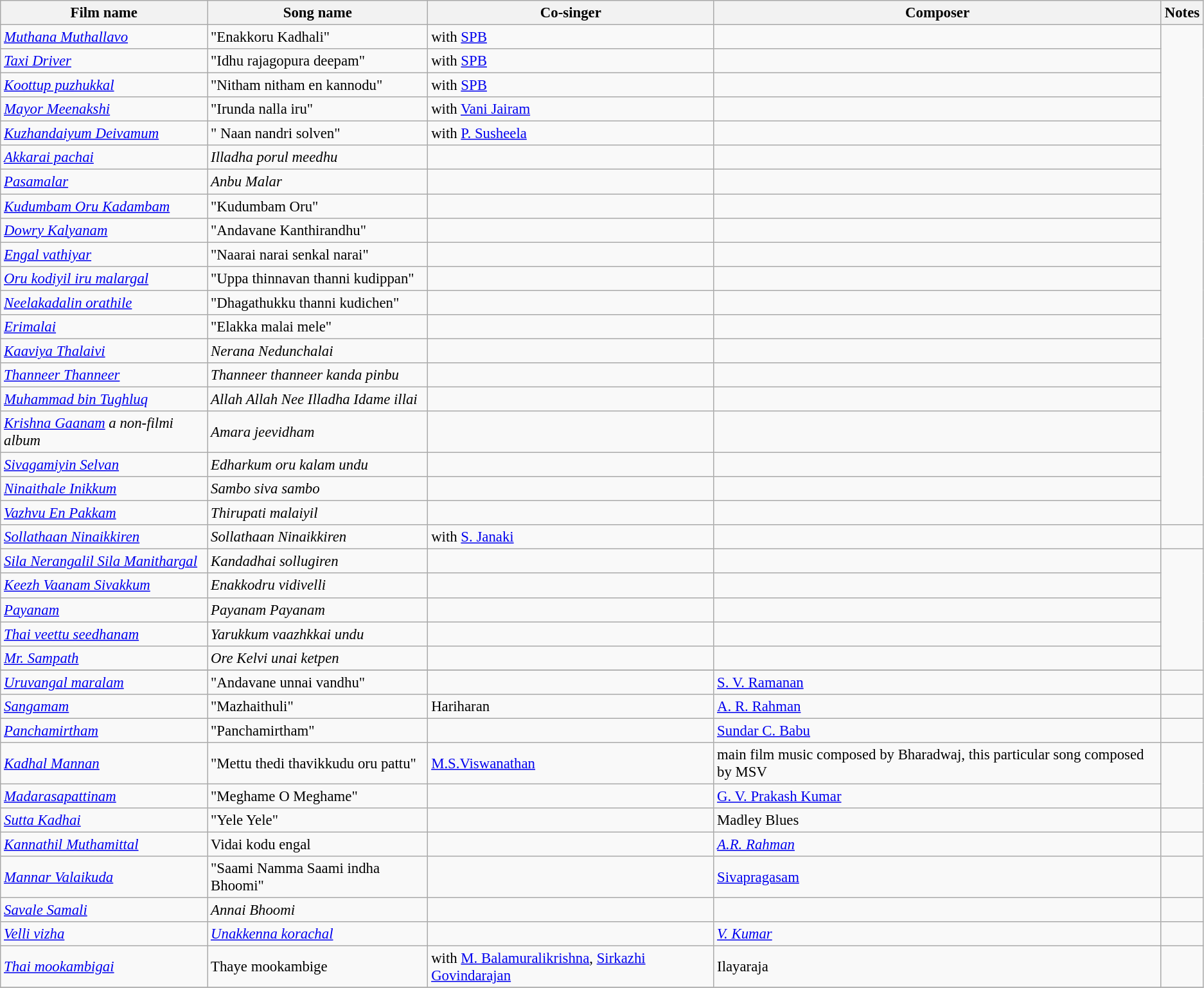<table class="wikitable sortable" style="font-size:95%;">
<tr>
<th>Film name</th>
<th>Song name</th>
<th>Co-singer</th>
<th>Composer</th>
<th>Notes</th>
</tr>
<tr>
<td><em><a href='#'>Muthana Muthallavo</a></em></td>
<td>"Enakkoru Kadhali"</td>
<td>with <a href='#'>SPB</a></td>
<td></td>
</tr>
<tr>
<td><em><a href='#'>Taxi Driver</a></em></td>
<td>"Idhu rajagopura deepam"</td>
<td>with <a href='#'>SPB</a></td>
<td></td>
</tr>
<tr>
<td><em><a href='#'>Koottup puzhukkal</a></em></td>
<td>"Nitham nitham en kannodu"</td>
<td>with <a href='#'>SPB</a></td>
<td></td>
</tr>
<tr>
<td><em><a href='#'>Mayor Meenakshi</a></em></td>
<td>"Irunda nalla iru"</td>
<td>with <a href='#'>Vani Jairam</a></td>
<td></td>
</tr>
<tr>
<td><em><a href='#'>Kuzhandaiyum Deivamum</a></em></td>
<td>" Naan nandri solven"</td>
<td>with <a href='#'>P. Susheela</a></td>
<td></td>
</tr>
<tr>
<td><em> <a href='#'>Akkarai pachai</a> </em></td>
<td><em>Illadha porul meedhu</em></td>
<td></td>
<td></td>
</tr>
<tr>
<td><em> <a href='#'>Pasamalar</a> </em></td>
<td><em>Anbu Malar</em></td>
<td></td>
<td></td>
</tr>
<tr>
<td><em><a href='#'>Kudumbam Oru Kadambam</a></em></td>
<td>"Kudumbam Oru"</td>
<td></td>
<td></td>
</tr>
<tr>
<td><em><a href='#'>Dowry Kalyanam</a></em></td>
<td>"Andavane Kanthirandhu"</td>
<td></td>
<td></td>
</tr>
<tr>
<td><em><a href='#'>Engal vathiyar</a></em></td>
<td>"Naarai narai senkal narai"</td>
<td></td>
<td></td>
</tr>
<tr>
<td><em><a href='#'>Oru kodiyil iru malargal</a></em></td>
<td>"Uppa thinnavan thanni kudippan"</td>
<td></td>
<td></td>
</tr>
<tr>
<td><em><a href='#'>Neelakadalin orathile</a></em></td>
<td>"Dhagathukku thanni kudichen"</td>
<td></td>
<td></td>
</tr>
<tr>
<td><em><a href='#'>Erimalai</a></em></td>
<td>"Elakka malai mele"</td>
<td></td>
<td></td>
</tr>
<tr>
<td><em> <a href='#'>Kaaviya Thalaivi</a> </em></td>
<td><em>Nerana Nedunchalai</em></td>
<td></td>
<td></td>
</tr>
<tr>
<td><em> <a href='#'>Thanneer Thanneer</a></em></td>
<td><em> Thanneer thanneer kanda pinbu</em></td>
<td></td>
<td></td>
</tr>
<tr>
<td><em> <a href='#'>Muhammad bin Tughluq</a></em></td>
<td><em> Allah Allah Nee Illadha Idame illai</em></td>
<td></td>
<td></td>
</tr>
<tr>
<td><em><a href='#'>Krishna Gaanam</a> a non-filmi album </em></td>
<td><em> Amara jeevidham</em></td>
<td></td>
<td></td>
</tr>
<tr>
<td><em><a href='#'>Sivagamiyin Selvan</a> </em></td>
<td><em>Edharkum oru kalam undu </em></td>
<td></td>
<td></td>
</tr>
<tr>
<td><em><a href='#'>Ninaithale Inikkum</a> </em></td>
<td><em>Sambo siva sambo </em></td>
<td></td>
<td></td>
</tr>
<tr>
<td><em><a href='#'>Vazhvu En Pakkam</a> </em></td>
<td><em>Thirupati malaiyil </em></td>
<td></td>
<td></td>
</tr>
<tr>
<td><em> <a href='#'>Sollathaan Ninaikkiren</a></em></td>
<td><em>Sollathaan Ninaikkiren</em></td>
<td>with <a href='#'>S. Janaki</a></td>
<td></td>
<td></td>
</tr>
<tr>
<td><em> <a href='#'>Sila Nerangalil Sila Manithargal</a></em></td>
<td><em>Kandadhai sollugiren</em></td>
<td></td>
<td></td>
</tr>
<tr>
<td><em> <a href='#'>Keezh Vaanam Sivakkum</a></em></td>
<td><em>Enakkodru vidivelli</em></td>
<td></td>
<td></td>
</tr>
<tr>
<td><em> <a href='#'>Payanam</a> </em></td>
<td><em> Payanam Payanam </em></td>
<td></td>
<td></td>
</tr>
<tr>
<td><em><a href='#'>Thai veettu seedhanam</a>  </em></td>
<td><em> Yarukkum vaazhkkai undu </em></td>
<td></td>
<td></td>
</tr>
<tr>
<td><em><a href='#'>Mr. Sampath</a> </em></td>
<td><em> Ore Kelvi unai ketpen</em></td>
<td></td>
<td></td>
</tr>
<tr>
</tr>
<tr>
</tr>
<tr>
<td><em><a href='#'>Uruvangal maralam</a></em></td>
<td>"Andavane unnai vandhu"</td>
<td></td>
<td><a href='#'>S. V. Ramanan</a></td>
<td></td>
</tr>
<tr>
<td><em><a href='#'>Sangamam</a></em></td>
<td>"Mazhaithuli"</td>
<td>Hariharan</td>
<td><a href='#'>A. R. Rahman</a></td>
<td></td>
</tr>
<tr>
<td><em><a href='#'>Panchamirtham</a></em></td>
<td>"Panchamirtham"</td>
<td></td>
<td><a href='#'>Sundar C. Babu</a></td>
<td></td>
</tr>
<tr>
<td><em><a href='#'>Kadhal Mannan</a></em></td>
<td>"Mettu thedi thavikkudu oru pattu"</td>
<td><a href='#'>M.S.Viswanathan</a></td>
<td>main film music composed by Bharadwaj, this particular song composed by MSV</td>
</tr>
<tr>
<td><em><a href='#'>Madarasapattinam</a></em></td>
<td>"Meghame O Meghame"</td>
<td></td>
<td><a href='#'>G. V. Prakash Kumar</a></td>
</tr>
<tr>
<td><em><a href='#'>Sutta Kadhai</a></em></td>
<td>"Yele Yele"</td>
<td></td>
<td>Madley Blues</td>
<td></td>
</tr>
<tr>
<td><em> <a href='#'>Kannathil Muthamittal</a> </em></td>
<td>Vidai kodu engal</td>
<td></td>
<td><em><a href='#'>A.R. Rahman</a></em></td>
<td></td>
</tr>
<tr>
<td><em><a href='#'>Mannar Valaikuda</a></em></td>
<td>"Saami Namma Saami indha Bhoomi"</td>
<td></td>
<td><a href='#'>Sivapragasam</a></td>
<td></td>
</tr>
<tr>
<td><em> <a href='#'>Savale Samali</a> </em></td>
<td><em>Annai Bhoomi</em></td>
<td></td>
<td></td>
</tr>
<tr>
<td><em> <a href='#'>Velli vizha</a> </em></td>
<td><em><a href='#'>Unakkenna korachal</a></em></td>
<td></td>
<td><em><a href='#'>V. Kumar</a></em></td>
<td></td>
</tr>
<tr>
<td><em> <a href='#'>Thai mookambigai</a> </em></td>
<td>Thaye mookambige</td>
<td>with <a href='#'>M. Balamuralikrishna</a>, <a href='#'>Sirkazhi Govindarajan</a></td>
<td>Ilayaraja</td>
<td></td>
</tr>
<tr>
</tr>
</table>
